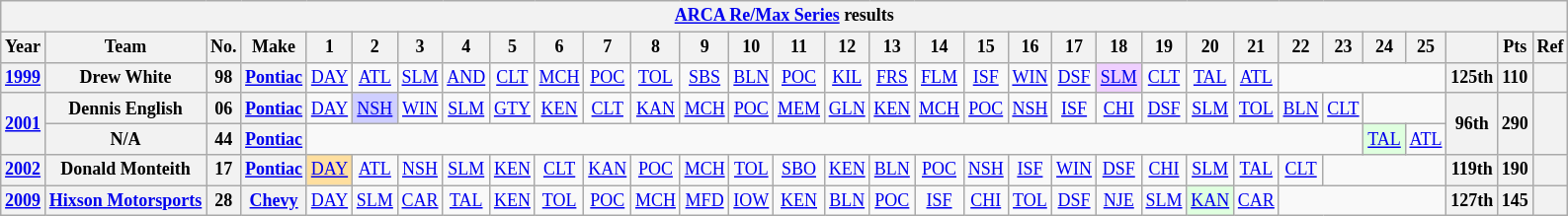<table class="wikitable" style="text-align:center; font-size:75%">
<tr>
<th colspan=48><a href='#'>ARCA Re/Max Series</a> results</th>
</tr>
<tr>
<th>Year</th>
<th>Team</th>
<th>No.</th>
<th>Make</th>
<th>1</th>
<th>2</th>
<th>3</th>
<th>4</th>
<th>5</th>
<th>6</th>
<th>7</th>
<th>8</th>
<th>9</th>
<th>10</th>
<th>11</th>
<th>12</th>
<th>13</th>
<th>14</th>
<th>15</th>
<th>16</th>
<th>17</th>
<th>18</th>
<th>19</th>
<th>20</th>
<th>21</th>
<th>22</th>
<th>23</th>
<th>24</th>
<th>25</th>
<th></th>
<th>Pts</th>
<th>Ref</th>
</tr>
<tr>
<th><a href='#'>1999</a></th>
<th>Drew White</th>
<th>98</th>
<th><a href='#'>Pontiac</a></th>
<td><a href='#'>DAY</a></td>
<td><a href='#'>ATL</a></td>
<td><a href='#'>SLM</a></td>
<td><a href='#'>AND</a></td>
<td><a href='#'>CLT</a></td>
<td><a href='#'>MCH</a></td>
<td><a href='#'>POC</a></td>
<td><a href='#'>TOL</a></td>
<td><a href='#'>SBS</a></td>
<td><a href='#'>BLN</a></td>
<td><a href='#'>POC</a></td>
<td><a href='#'>KIL</a></td>
<td><a href='#'>FRS</a></td>
<td><a href='#'>FLM</a></td>
<td><a href='#'>ISF</a></td>
<td><a href='#'>WIN</a></td>
<td><a href='#'>DSF</a></td>
<td style="background:#EFCFFF;"><a href='#'>SLM</a><br></td>
<td><a href='#'>CLT</a></td>
<td><a href='#'>TAL</a></td>
<td><a href='#'>ATL</a></td>
<td colspan=4></td>
<th>125th</th>
<th>110</th>
<th></th>
</tr>
<tr>
<th rowspan=2><a href='#'>2001</a></th>
<th>Dennis English</th>
<th>06</th>
<th><a href='#'>Pontiac</a></th>
<td><a href='#'>DAY</a></td>
<td style="background:#CFCFFF;"><a href='#'>NSH</a><br></td>
<td><a href='#'>WIN</a></td>
<td><a href='#'>SLM</a></td>
<td><a href='#'>GTY</a></td>
<td><a href='#'>KEN</a></td>
<td><a href='#'>CLT</a></td>
<td><a href='#'>KAN</a></td>
<td><a href='#'>MCH</a></td>
<td><a href='#'>POC</a></td>
<td><a href='#'>MEM</a></td>
<td><a href='#'>GLN</a></td>
<td><a href='#'>KEN</a></td>
<td><a href='#'>MCH</a></td>
<td><a href='#'>POC</a></td>
<td><a href='#'>NSH</a></td>
<td><a href='#'>ISF</a></td>
<td><a href='#'>CHI</a></td>
<td><a href='#'>DSF</a></td>
<td><a href='#'>SLM</a></td>
<td><a href='#'>TOL</a></td>
<td><a href='#'>BLN</a></td>
<td><a href='#'>CLT</a></td>
<td colspan=2></td>
<th rowspan=2>96th</th>
<th rowspan=2>290</th>
<th rowspan=2></th>
</tr>
<tr>
<th>N/A</th>
<th>44</th>
<th><a href='#'>Pontiac</a></th>
<td colspan=23></td>
<td style="background:#DFFFDF;"><a href='#'>TAL</a><br></td>
<td><a href='#'>ATL</a></td>
</tr>
<tr>
<th><a href='#'>2002</a></th>
<th>Donald Monteith</th>
<th>17</th>
<th><a href='#'>Pontiac</a></th>
<td style="background:#FFDF9F;"><a href='#'>DAY</a><br></td>
<td><a href='#'>ATL</a></td>
<td><a href='#'>NSH</a></td>
<td><a href='#'>SLM</a></td>
<td><a href='#'>KEN</a></td>
<td><a href='#'>CLT</a></td>
<td><a href='#'>KAN</a></td>
<td><a href='#'>POC</a></td>
<td><a href='#'>MCH</a></td>
<td><a href='#'>TOL</a></td>
<td><a href='#'>SBO</a></td>
<td><a href='#'>KEN</a></td>
<td><a href='#'>BLN</a></td>
<td><a href='#'>POC</a></td>
<td><a href='#'>NSH</a></td>
<td><a href='#'>ISF</a></td>
<td><a href='#'>WIN</a></td>
<td><a href='#'>DSF</a></td>
<td><a href='#'>CHI</a></td>
<td><a href='#'>SLM</a></td>
<td><a href='#'>TAL</a></td>
<td><a href='#'>CLT</a></td>
<td colspan=3></td>
<th>119th</th>
<th>190</th>
<th></th>
</tr>
<tr>
<th><a href='#'>2009</a></th>
<th><a href='#'>Hixson Motorsports</a></th>
<th>28</th>
<th><a href='#'>Chevy</a></th>
<td><a href='#'>DAY</a></td>
<td><a href='#'>SLM</a></td>
<td><a href='#'>CAR</a></td>
<td><a href='#'>TAL</a></td>
<td><a href='#'>KEN</a></td>
<td><a href='#'>TOL</a></td>
<td><a href='#'>POC</a></td>
<td><a href='#'>MCH</a></td>
<td><a href='#'>MFD</a></td>
<td><a href='#'>IOW</a></td>
<td><a href='#'>KEN</a></td>
<td><a href='#'>BLN</a></td>
<td><a href='#'>POC</a></td>
<td><a href='#'>ISF</a></td>
<td><a href='#'>CHI</a></td>
<td><a href='#'>TOL</a></td>
<td><a href='#'>DSF</a></td>
<td><a href='#'>NJE</a></td>
<td><a href='#'>SLM</a></td>
<td style="background:#DFFFDF;"><a href='#'>KAN</a><br></td>
<td><a href='#'>CAR</a></td>
<td colspan=4></td>
<th>127th</th>
<th>145</th>
<th></th>
</tr>
</table>
